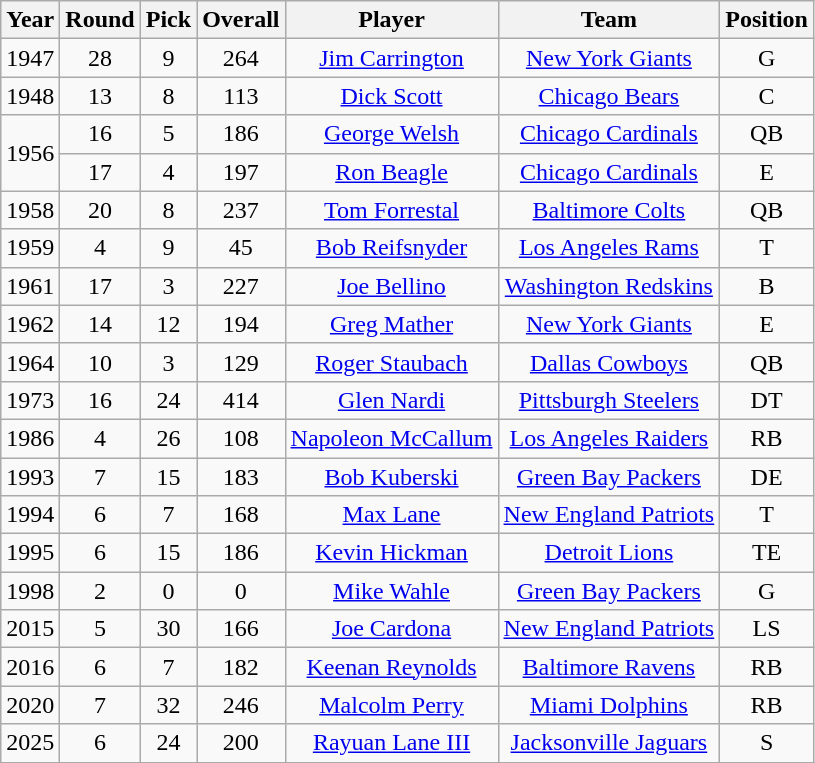<table class="wikitable sortable" style="text-align: center;">
<tr>
<th>Year</th>
<th>Round</th>
<th>Pick</th>
<th>Overall</th>
<th>Player</th>
<th>Team</th>
<th>Position</th>
</tr>
<tr>
<td>1947</td>
<td>28</td>
<td>9</td>
<td>264</td>
<td><a href='#'>Jim Carrington</a></td>
<td><a href='#'>New York Giants</a></td>
<td>G</td>
</tr>
<tr>
<td>1948</td>
<td>13</td>
<td>8</td>
<td>113</td>
<td><a href='#'>Dick Scott</a></td>
<td><a href='#'>Chicago Bears</a></td>
<td>C</td>
</tr>
<tr>
<td rowspan="2">1956</td>
<td>16</td>
<td>5</td>
<td>186</td>
<td><a href='#'>George Welsh</a></td>
<td><a href='#'>Chicago Cardinals</a></td>
<td>QB</td>
</tr>
<tr>
<td>17</td>
<td>4</td>
<td>197</td>
<td><a href='#'>Ron Beagle</a></td>
<td><a href='#'>Chicago Cardinals</a></td>
<td>E</td>
</tr>
<tr>
<td>1958</td>
<td>20</td>
<td>8</td>
<td>237</td>
<td><a href='#'>Tom Forrestal</a></td>
<td><a href='#'>Baltimore Colts</a></td>
<td>QB</td>
</tr>
<tr>
<td>1959</td>
<td>4</td>
<td>9</td>
<td>45</td>
<td><a href='#'>Bob Reifsnyder</a></td>
<td><a href='#'>Los Angeles Rams</a></td>
<td>T</td>
</tr>
<tr>
<td>1961</td>
<td>17</td>
<td>3</td>
<td>227</td>
<td><a href='#'>Joe Bellino</a></td>
<td><a href='#'>Washington Redskins</a></td>
<td>B</td>
</tr>
<tr>
<td>1962</td>
<td>14</td>
<td>12</td>
<td>194</td>
<td><a href='#'>Greg Mather</a></td>
<td><a href='#'>New York Giants</a></td>
<td>E</td>
</tr>
<tr>
<td>1964</td>
<td>10</td>
<td>3</td>
<td>129</td>
<td><a href='#'>Roger Staubach</a></td>
<td><a href='#'>Dallas Cowboys</a></td>
<td>QB</td>
</tr>
<tr>
<td>1973</td>
<td>16</td>
<td>24</td>
<td>414</td>
<td><a href='#'>Glen Nardi</a></td>
<td><a href='#'>Pittsburgh Steelers</a></td>
<td>DT</td>
</tr>
<tr>
<td>1986</td>
<td>4</td>
<td>26</td>
<td>108</td>
<td><a href='#'>Napoleon McCallum</a></td>
<td><a href='#'>Los Angeles Raiders</a></td>
<td>RB</td>
</tr>
<tr>
<td>1993</td>
<td>7</td>
<td>15</td>
<td>183</td>
<td><a href='#'>Bob Kuberski</a></td>
<td><a href='#'>Green Bay Packers</a></td>
<td>DE</td>
</tr>
<tr>
<td>1994</td>
<td>6</td>
<td>7</td>
<td>168</td>
<td><a href='#'>Max Lane</a></td>
<td><a href='#'>New England Patriots</a></td>
<td>T</td>
</tr>
<tr>
<td>1995</td>
<td>6</td>
<td>15</td>
<td>186</td>
<td><a href='#'>Kevin Hickman</a></td>
<td><a href='#'>Detroit Lions</a></td>
<td>TE</td>
</tr>
<tr>
<td>1998</td>
<td>2</td>
<td>0</td>
<td>0</td>
<td><a href='#'>Mike Wahle</a></td>
<td><a href='#'>Green Bay Packers</a></td>
<td>G</td>
</tr>
<tr>
<td>2015</td>
<td>5</td>
<td>30</td>
<td>166</td>
<td><a href='#'>Joe Cardona</a></td>
<td><a href='#'>New England Patriots</a></td>
<td>LS</td>
</tr>
<tr>
<td>2016</td>
<td>6</td>
<td>7</td>
<td>182</td>
<td><a href='#'>Keenan Reynolds</a></td>
<td><a href='#'>Baltimore Ravens</a></td>
<td>RB</td>
</tr>
<tr>
<td>2020</td>
<td>7</td>
<td>32</td>
<td>246</td>
<td><a href='#'>Malcolm Perry</a></td>
<td><a href='#'>Miami Dolphins</a></td>
<td>RB</td>
</tr>
<tr>
<td>2025</td>
<td>6</td>
<td>24</td>
<td>200</td>
<td><a href='#'>Rayuan Lane III</a></td>
<td><a href='#'>Jacksonville Jaguars</a></td>
<td>S</td>
</tr>
<tr>
</tr>
</table>
